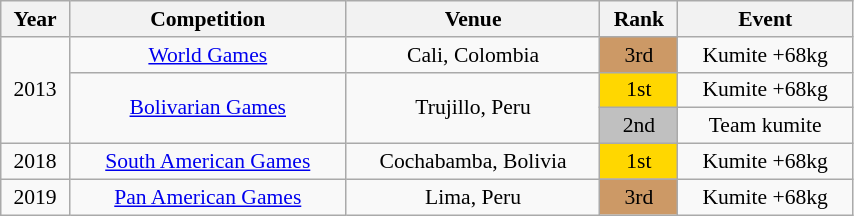<table class="wikitable sortable" width=45% style="font-size:90%; text-align:center;">
<tr>
<th>Year</th>
<th>Competition</th>
<th>Venue</th>
<th>Rank</th>
<th>Event</th>
</tr>
<tr>
<td rowspan=3>2013</td>
<td><a href='#'>World Games</a></td>
<td>Cali, Colombia</td>
<td bgcolor="cc9966">3rd</td>
<td>Kumite +68kg</td>
</tr>
<tr>
<td rowspan=2><a href='#'>Bolivarian Games</a></td>
<td rowspan=2>Trujillo, Peru</td>
<td bgcolor="gold">1st</td>
<td>Kumite +68kg</td>
</tr>
<tr>
<td bgcolor="silver">2nd</td>
<td>Team kumite</td>
</tr>
<tr>
<td>2018</td>
<td><a href='#'>South American Games</a></td>
<td>Cochabamba, Bolivia</td>
<td bgcolor="gold">1st</td>
<td>Kumite +68kg</td>
</tr>
<tr>
<td>2019</td>
<td><a href='#'>Pan American Games</a></td>
<td>Lima, Peru</td>
<td bgcolor="cc9966">3rd</td>
<td>Kumite +68kg</td>
</tr>
</table>
